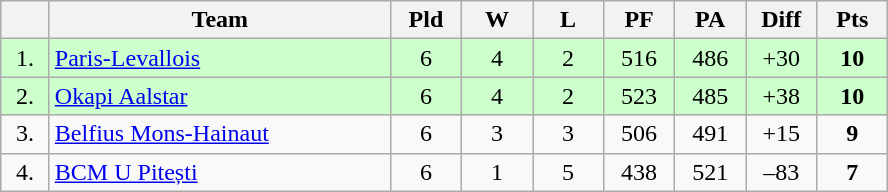<table class="wikitable" style="text-align:center">
<tr>
<th width=25></th>
<th width=220>Team</th>
<th width=40>Pld</th>
<th width=40>W</th>
<th width=40>L</th>
<th width=40>PF</th>
<th width=40>PA</th>
<th width=40>Diff</th>
<th width=40>Pts</th>
</tr>
<tr bgcolor=ccffcc>
<td>1.</td>
<td align=left> <a href='#'>Paris-Levallois</a></td>
<td>6</td>
<td>4</td>
<td>2</td>
<td>516</td>
<td>486</td>
<td>+30</td>
<td><strong>10</strong></td>
</tr>
<tr bgcolor=ccffcc>
<td>2.</td>
<td align=left> <a href='#'>Okapi Aalstar</a></td>
<td>6</td>
<td>4</td>
<td>2</td>
<td>523</td>
<td>485</td>
<td>+38</td>
<td><strong>10</strong></td>
</tr>
<tr>
<td>3.</td>
<td align=left> <a href='#'>Belfius Mons-Hainaut</a></td>
<td>6</td>
<td>3</td>
<td>3</td>
<td>506</td>
<td>491</td>
<td>+15</td>
<td><strong>9</strong></td>
</tr>
<tr>
<td>4.</td>
<td align=left> <a href='#'>BCM U Pitești</a></td>
<td>6</td>
<td>1</td>
<td>5</td>
<td>438</td>
<td>521</td>
<td>–83</td>
<td><strong>7</strong></td>
</tr>
</table>
